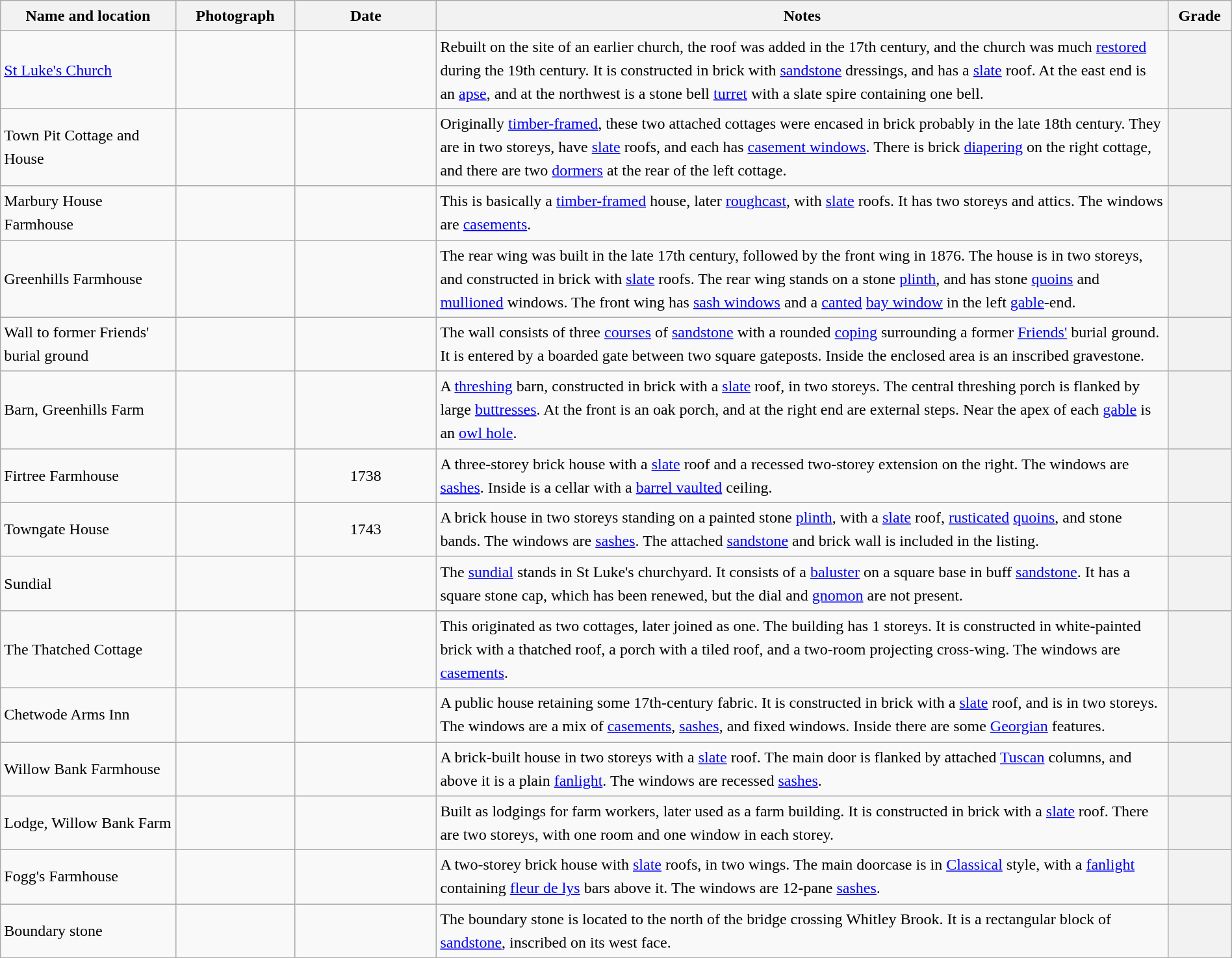<table class="wikitable sortable plainrowheaders" style="width:100%;border:0px;text-align:left;line-height:150%;">
<tr>
<th scope="col" style="width:150px">Name and location</th>
<th scope="col" style="width:100px" class="unsortable">Photograph</th>
<th scope="col" style="width:120px">Date</th>
<th scope="col" style="width:650px" class="unsortable">Notes</th>
<th scope="col" style="width:50px">Grade</th>
</tr>
<tr>
<td><a href='#'>St Luke's Church</a><br><small></small></td>
<td></td>
<td align="center"></td>
<td>Rebuilt on the site of an earlier church, the roof was added in the 17th century, and the church was much <a href='#'>restored</a> during the 19th century. It is constructed in brick with <a href='#'>sandstone</a> dressings, and has a <a href='#'>slate</a> roof. At the east end is an <a href='#'>apse</a>, and at the northwest is a stone bell <a href='#'>turret</a> with a slate spire containing one bell.</td>
<th></th>
</tr>
<tr>
<td>Town Pit Cottage and House<br><small></small></td>
<td></td>
<td align="center"></td>
<td>Originally <a href='#'>timber-framed</a>, these two attached cottages were encased in brick probably in the late 18th century. They are in two storeys, have <a href='#'>slate</a> roofs, and each has <a href='#'>casement windows</a>. There is brick <a href='#'>diapering</a> on the right cottage, and there are two <a href='#'>dormers</a> at the rear of the left cottage.</td>
<th></th>
</tr>
<tr>
<td>Marbury House Farmhouse<br><small></small></td>
<td></td>
<td align="center"></td>
<td>This is basically a <a href='#'>timber-framed</a> house, later <a href='#'>roughcast</a>, with <a href='#'>slate</a> roofs. It has two storeys and attics. The windows are <a href='#'>casements</a>.</td>
<th></th>
</tr>
<tr>
<td>Greenhills Farmhouse<br><small></small></td>
<td></td>
<td align="center"></td>
<td>The rear wing was built in the late 17th century, followed by the front wing in 1876. The house is in two storeys, and constructed in brick with <a href='#'>slate</a> roofs. The rear wing stands on a stone <a href='#'>plinth</a>, and has stone <a href='#'>quoins</a> and <a href='#'>mullioned</a> windows. The front wing has <a href='#'>sash windows</a> and a <a href='#'>canted</a> <a href='#'>bay window</a> in the left <a href='#'>gable</a>-end.</td>
<th></th>
</tr>
<tr>
<td>Wall to former Friends' burial ground<br><small></small></td>
<td></td>
<td align="center"></td>
<td>The wall consists of three <a href='#'>courses</a> of <a href='#'>sandstone</a> with a rounded <a href='#'>coping</a> surrounding a former <a href='#'>Friends'</a> burial ground. It is entered by a boarded gate between two square gateposts. Inside the enclosed area is an inscribed gravestone.</td>
<th></th>
</tr>
<tr>
<td>Barn, Greenhills Farm<br><small></small></td>
<td></td>
<td align="center"></td>
<td>A <a href='#'>threshing</a> barn, constructed in brick with a <a href='#'>slate</a> roof, in two storeys. The central threshing porch is flanked by large <a href='#'>buttresses</a>. At the front is an oak porch, and at the right end are external steps. Near the apex of each <a href='#'>gable</a> is an <a href='#'>owl hole</a>.</td>
<th></th>
</tr>
<tr>
<td>Firtree Farmhouse<br><small></small></td>
<td></td>
<td align="center">1738</td>
<td>A three-storey brick house with a <a href='#'>slate</a> roof and a recessed two-storey extension on the right. The windows are <a href='#'>sashes</a>. Inside is a cellar with a <a href='#'>barrel vaulted</a> ceiling.</td>
<th></th>
</tr>
<tr>
<td>Towngate House<br><small></small></td>
<td></td>
<td align="center">1743</td>
<td>A brick house in two storeys standing on a painted stone <a href='#'>plinth</a>, with a <a href='#'>slate</a> roof, <a href='#'>rusticated</a> <a href='#'>quoins</a>, and stone bands. The windows are <a href='#'>sashes</a>. The attached <a href='#'>sandstone</a> and brick wall is included in the listing.</td>
<th></th>
</tr>
<tr>
<td>Sundial<br><small></small></td>
<td></td>
<td align="center"></td>
<td>The <a href='#'>sundial</a> stands in St Luke's churchyard. It consists of a <a href='#'>baluster</a> on a square base in buff <a href='#'>sandstone</a>. It has a square stone cap, which has been renewed, but the dial and <a href='#'>gnomon</a> are not present.</td>
<th></th>
</tr>
<tr>
<td>The Thatched Cottage<br><small></small></td>
<td></td>
<td align="center"></td>
<td>This originated as two cottages, later joined as one. The building has 1  storeys. It is constructed in white-painted brick with a thatched roof, a porch with a tiled roof, and a two-room projecting cross-wing. The windows are <a href='#'>casements</a>.</td>
<th></th>
</tr>
<tr>
<td>Chetwode Arms Inn<br><small></small></td>
<td></td>
<td align="center"></td>
<td>A public house retaining some 17th-century fabric. It is constructed in brick with a <a href='#'>slate</a> roof, and is in two storeys. The windows are a mix of <a href='#'>casements</a>, <a href='#'>sashes</a>, and fixed windows. Inside there are some <a href='#'>Georgian</a> features.</td>
<th></th>
</tr>
<tr>
<td>Willow Bank Farmhouse<br><small></small></td>
<td></td>
<td align="center"></td>
<td>A brick-built house in two storeys with a <a href='#'>slate</a> roof. The main door is flanked by attached <a href='#'>Tuscan</a> columns, and above it is a plain <a href='#'>fanlight</a>. The windows are recessed <a href='#'>sashes</a>.</td>
<th></th>
</tr>
<tr>
<td>Lodge, Willow Bank Farm<br><small></small></td>
<td></td>
<td align="center"></td>
<td>Built as lodgings for farm workers, later used as a farm building. It is constructed in brick with a <a href='#'>slate</a> roof. There are two storeys, with one room and one window in each storey.</td>
<th></th>
</tr>
<tr>
<td>Fogg's Farmhouse<br><small></small></td>
<td></td>
<td align="center"></td>
<td>A two-storey brick house with <a href='#'>slate</a> roofs, in two wings. The main doorcase is in <a href='#'>Classical</a> style, with a <a href='#'>fanlight</a> containing <a href='#'>fleur de lys</a> bars above it. The windows are 12-pane <a href='#'>sashes</a>.</td>
<th></th>
</tr>
<tr>
<td>Boundary stone<br><small></small></td>
<td></td>
<td align="center"></td>
<td>The boundary stone is located to the north of the bridge crossing Whitley Brook. It is a rectangular block of <a href='#'>sandstone</a>, inscribed on its west face.</td>
<th></th>
</tr>
<tr>
</tr>
</table>
